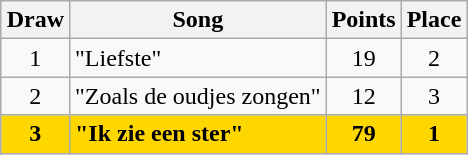<table class="sortable wikitable" style="margin: 1em auto 1em auto; text-align:center">
<tr>
<th>Draw</th>
<th>Song</th>
<th>Points</th>
<th>Place</th>
</tr>
<tr>
<td>1</td>
<td align="left">"Liefste"</td>
<td>19</td>
<td>2</td>
</tr>
<tr>
<td>2</td>
<td align="left">"Zoals de oudjes zongen"</td>
<td>12</td>
<td>3</td>
</tr>
<tr style="font-weight:bold; background:gold;">
<td>3</td>
<td align="left">"Ik zie een ster"</td>
<td>79</td>
<td>1</td>
</tr>
</table>
